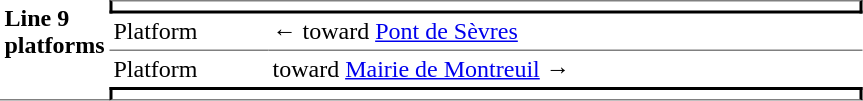<table border=0 cellspacing=0 cellpadding=3>
<tr>
<td style="border-bottom:solid 1px gray;" width=50 rowspan=4 valign=top><strong>Line 9 platforms</strong></td>
<td style="border-top:solid 1px gray;border-right:solid 2px black;border-left:solid 2px black;border-bottom:solid 2px black;text-align:center;" colspan=2></td>
</tr>
<tr>
<td style="border-bottom:solid 1px gray;" width=100>Platform </td>
<td style="border-bottom:solid 1px gray;" width=390>←   toward <a href='#'>Pont de Sèvres</a> </td>
</tr>
<tr>
<td>Platform </td>
<td>   toward <a href='#'>Mairie de Montreuil</a>  →</td>
</tr>
<tr>
<td style="border-top:solid 2px black;border-right:solid 2px black;border-left:solid 2px black;border-bottom:solid 1px gray;text-align:center;" colspan=2></td>
</tr>
</table>
